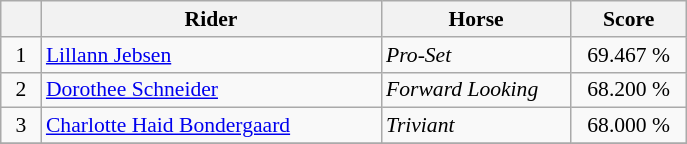<table class="wikitable" style="font-size: 90%">
<tr>
<th width=20></th>
<th width=220>Rider</th>
<th width=120>Horse</th>
<th width=70>Score</th>
</tr>
<tr>
<td align=center>1</td>
<td> <a href='#'>Lillann Jebsen</a></td>
<td><em>Pro-Set</em></td>
<td align=center>69.467 %</td>
</tr>
<tr>
<td align=center>2</td>
<td> <a href='#'>Dorothee Schneider</a></td>
<td><em>Forward Looking</em></td>
<td align=center>68.200 %</td>
</tr>
<tr>
<td align=center>3</td>
<td> <a href='#'>Charlotte Haid Bondergaard</a></td>
<td><em>Triviant</em></td>
<td align=center>68.000 %</td>
</tr>
<tr>
</tr>
</table>
